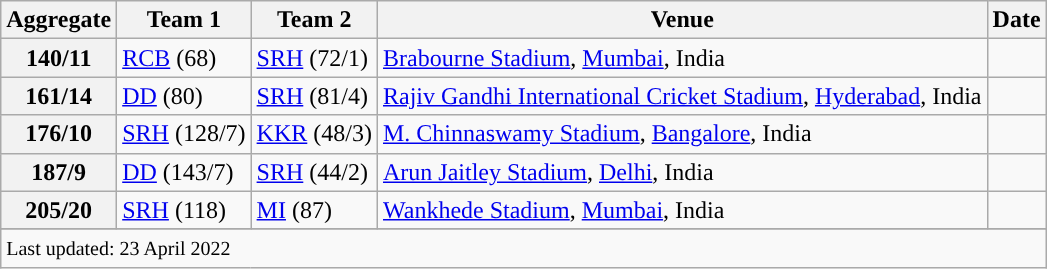<table class="wikitable">
<tr>
<th style="text-align:center;"><strong>Aggregate</strong></th>
<th style="text-align:center;"><strong>Team 1</strong></th>
<th style="text-align:center;"><strong>Team 2</strong></th>
<th style="text-align:center;"><strong>Venue</strong></th>
<th style="text-align:center;"><strong>Date</strong></th>
</tr>
<tr>
<th>140/11</th>
<td><a href='#'>RCB</a> (68)</td>
<td><a href='#'>SRH</a> (72/1)</td>
<td><a href='#'>Brabourne Stadium</a>, <a href='#'>Mumbai</a>, India</td>
<td></td>
</tr>
<tr>
<th>161/14</th>
<td><a href='#'>DD</a> (80)</td>
<td><a href='#'>SRH</a> (81/4)</td>
<td><a href='#'>Rajiv Gandhi International Cricket Stadium</a>, <a href='#'>Hyderabad</a>, India</td>
<td></td>
</tr>
<tr>
<th>176/10</th>
<td><a href='#'>SRH</a> (128/7)</td>
<td><a href='#'>KKR</a> (48/3)</td>
<td><a href='#'>M. Chinnaswamy Stadium</a>, <a href='#'>Bangalore</a>, India</td>
<td></td>
</tr>
<tr>
<th>187/9</th>
<td><a href='#'>DD</a> (143/7)</td>
<td><a href='#'>SRH</a> (44/2)</td>
<td><a href='#'>Arun Jaitley Stadium</a>, <a href='#'>Delhi</a>, India</td>
<td></td>
</tr>
<tr>
<th>205/20</th>
<td><a href='#'>SRH</a> (118)</td>
<td><a href='#'>MI</a> (87)</td>
<td><a href='#'>Wankhede Stadium</a>, <a href='#'>Mumbai</a>, India</td>
<td></td>
</tr>
<tr>
</tr>
<tr class=sortbottom>
<td colspan="5"><small>Last updated: 23 April 2022</small></td>
</tr>
</table>
